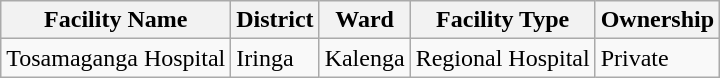<table class="wikitable sortable">
<tr>
<th>Facility Name</th>
<th>District</th>
<th>Ward</th>
<th>Facility Type</th>
<th>Ownership</th>
</tr>
<tr>
<td>Tosamaganga Hospital</td>
<td>Iringa</td>
<td>Kalenga</td>
<td>Regional Hospital</td>
<td>Private</td>
</tr>
</table>
